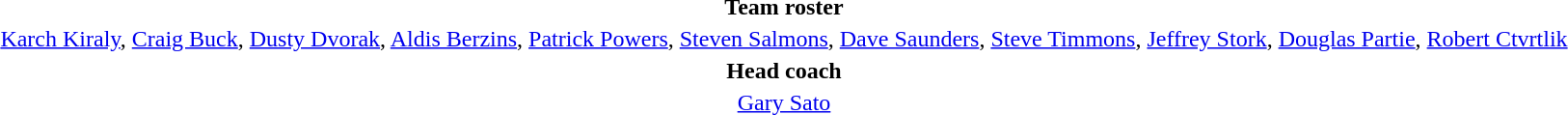<table style="text-align:center; margin-top:2em; margin-left:auto; margin-right:auto">
<tr>
<td><strong>Team roster</strong></td>
</tr>
<tr>
<td><a href='#'>Karch Kiraly</a>, <a href='#'>Craig Buck</a>, <a href='#'>Dusty Dvorak</a>, <a href='#'>Aldis Berzins</a>, <a href='#'>Patrick Powers</a>, <a href='#'>Steven Salmons</a>, <a href='#'>Dave Saunders</a>, <a href='#'>Steve Timmons</a>, <a href='#'>Jeffrey Stork</a>, <a href='#'>Douglas Partie</a>, <a href='#'>Robert Ctvrtlik</a></td>
</tr>
<tr>
<td><strong>Head coach</strong></td>
</tr>
<tr>
<td><a href='#'>Gary Sato</a></td>
</tr>
<tr>
</tr>
</table>
